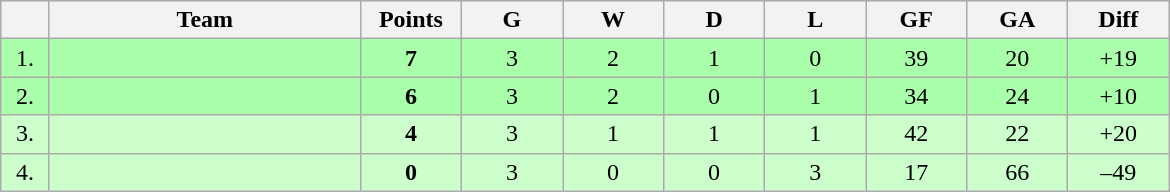<table class=wikitable style="text-align:center">
<tr bgcolor="#DCDCDC">
<th width="25"></th>
<th width="200">Team</th>
<th width="60">Points</th>
<th width="60">G</th>
<th width="60">W</th>
<th width="60">D</th>
<th width="60">L</th>
<th width="60">GF</th>
<th width="60">GA</th>
<th width="60">Diff</th>
</tr>
<tr bgcolor=#AAFFAA>
<td>1.</td>
<td align=left></td>
<td><strong>7</strong></td>
<td>3</td>
<td>2</td>
<td>1</td>
<td>0</td>
<td>39</td>
<td>20</td>
<td>+19</td>
</tr>
<tr bgcolor=#AAFFAA>
<td>2.</td>
<td align=left></td>
<td><strong>6</strong></td>
<td>3</td>
<td>2</td>
<td>0</td>
<td>1</td>
<td>34</td>
<td>24</td>
<td>+10</td>
</tr>
<tr bgcolor=#CCFFCC>
<td>3.</td>
<td align=left></td>
<td><strong>4</strong></td>
<td>3</td>
<td>1</td>
<td>1</td>
<td>1</td>
<td>42</td>
<td>22</td>
<td>+20</td>
</tr>
<tr bgcolor=#CCFFCC>
<td>4.</td>
<td align=left></td>
<td><strong>0</strong></td>
<td>3</td>
<td>0</td>
<td>0</td>
<td>3</td>
<td>17</td>
<td>66</td>
<td>–49</td>
</tr>
</table>
